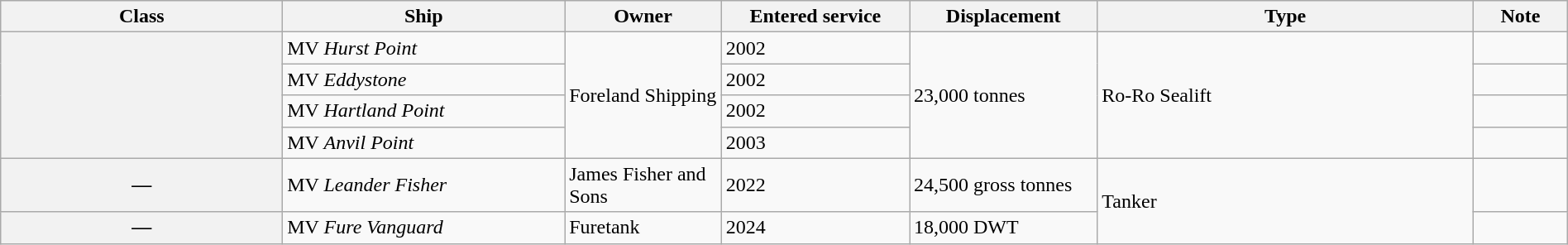<table class="wikitable" style="margin:auto; width:100%;">
<tr>
<th style="text-align:center; width:18%;">Class</th>
<th style="text-align:center; width:18%;">Ship</th>
<th style="text-align:center; width:10%;">Owner</th>
<th style="text-align:center; width:12%;">Entered service</th>
<th style="text-align:center; width:12%;">Displacement</th>
<th style="text-align:center; width:24%;">Type</th>
<th style="text-align:center; width:6%;">Note</th>
</tr>
<tr>
<th rowspan="4"></th>
<td>MV <em>Hurst Point</em></td>
<td rowspan="4">Foreland Shipping</td>
<td>2002</td>
<td rowspan="4">23,000 tonnes</td>
<td rowspan="4">Ro-Ro Sealift</td>
<td></td>
</tr>
<tr>
<td>MV <em>Eddystone</em></td>
<td>2002</td>
<td></td>
</tr>
<tr>
<td>MV <em>Hartland Point</em></td>
<td>2002</td>
<td></td>
</tr>
<tr>
<td>MV <em>Anvil Point</em></td>
<td>2003</td>
<td></td>
</tr>
<tr>
<th rowspan="1">—</th>
<td>MV <em>Leander Fisher</em></td>
<td>James Fisher and Sons</td>
<td>2022</td>
<td>24,500 gross tonnes</td>
<td rowspan="2">Tanker</td>
<td></td>
</tr>
<tr>
<th rowspan="1">—</th>
<td>MV <em>Fure Vanguard</em></td>
<td>Furetank</td>
<td>2024</td>
<td>18,000 DWT</td>
<td></td>
</tr>
</table>
